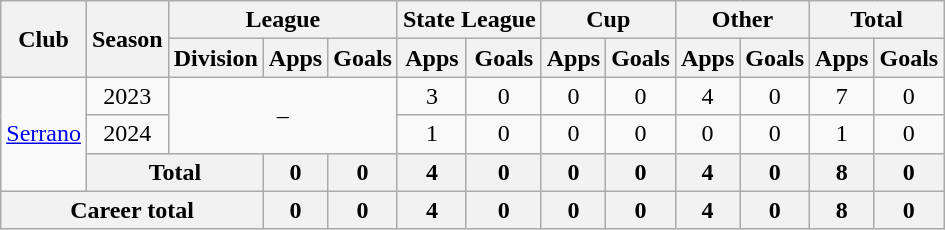<table class=wikitable style=text-align:center>
<tr>
<th rowspan=2>Club</th>
<th rowspan=2>Season</th>
<th colspan=3>League</th>
<th colspan=2>State League</th>
<th colspan=2>Cup</th>
<th colspan=2>Other</th>
<th colspan=2>Total</th>
</tr>
<tr>
<th>Division</th>
<th>Apps</th>
<th>Goals</th>
<th>Apps</th>
<th>Goals</th>
<th>Apps</th>
<th>Goals</th>
<th>Apps</th>
<th>Goals</th>
<th>Apps</th>
<th>Goals</th>
</tr>
<tr>
<td rowspan=3><a href='#'>Serrano</a></td>
<td>2023</td>
<td colspan=3 rowspan=2>–</td>
<td>3</td>
<td>0</td>
<td>0</td>
<td>0</td>
<td>4</td>
<td>0</td>
<td>7</td>
<td>0</td>
</tr>
<tr>
<td>2024</td>
<td>1</td>
<td>0</td>
<td>0</td>
<td>0</td>
<td>0</td>
<td>0</td>
<td>1</td>
<td>0</td>
</tr>
<tr>
<th colspan=2>Total</th>
<th>0</th>
<th>0</th>
<th>4</th>
<th>0</th>
<th>0</th>
<th>0</th>
<th>4</th>
<th>0</th>
<th>8</th>
<th>0</th>
</tr>
<tr>
<th colspan=3>Career total</th>
<th>0</th>
<th>0</th>
<th>4</th>
<th>0</th>
<th>0</th>
<th>0</th>
<th>4</th>
<th>0</th>
<th>8</th>
<th>0</th>
</tr>
</table>
